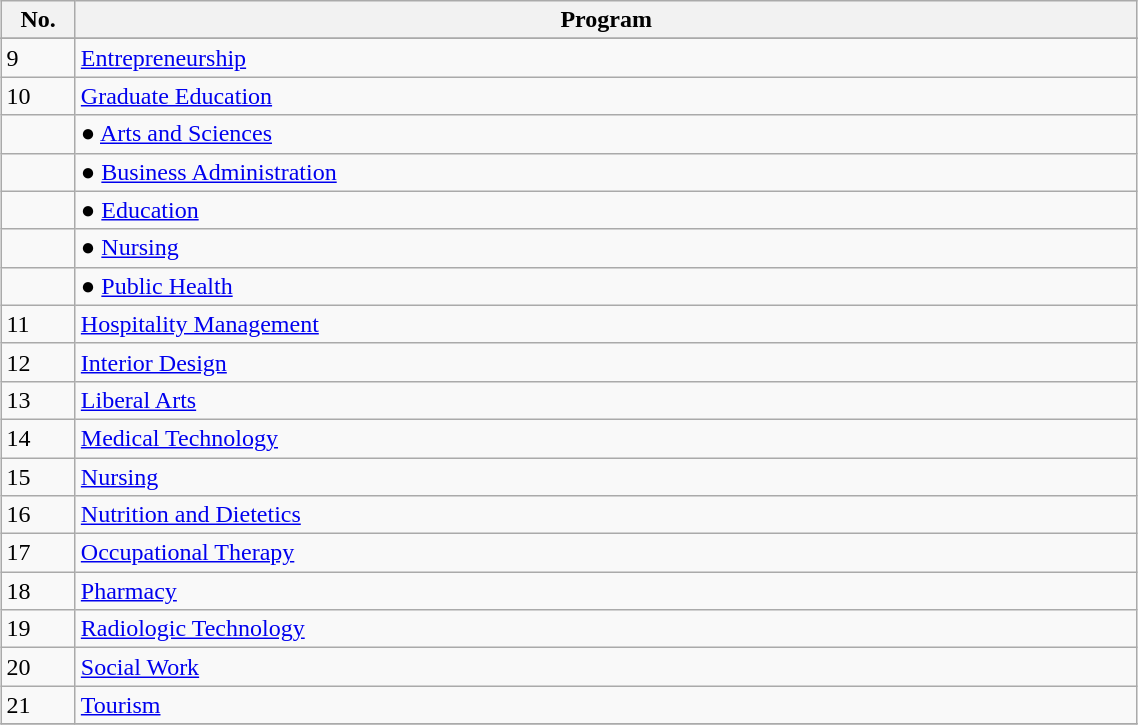<table class="wikitable" style="margin: 1em auto 1em auto;width:60%;">
<tr>
<th style="width:1%;">No.</th>
<th style="width:27%;">Program</th>
</tr>
<tr bgcolor=#ADD8E6>
</tr>
<tr>
<td>9</td>
<td><a href='#'>Entrepreneurship</a></td>
</tr>
<tr>
<td>10</td>
<td><a href='#'>Graduate Education</a></td>
</tr>
<tr>
<td></td>
<td>● <a href='#'>Arts and Sciences</a></td>
</tr>
<tr>
<td></td>
<td>● <a href='#'>Business Administration</a></td>
</tr>
<tr>
<td></td>
<td>● <a href='#'>Education</a></td>
</tr>
<tr>
<td></td>
<td>● <a href='#'>Nursing</a></td>
</tr>
<tr>
<td></td>
<td>● <a href='#'>Public Health</a></td>
</tr>
<tr>
<td>11</td>
<td><a href='#'>Hospitality Management</a></td>
</tr>
<tr>
<td>12</td>
<td><a href='#'>Interior Design</a></td>
</tr>
<tr>
<td>13</td>
<td><a href='#'>Liberal Arts</a></td>
</tr>
<tr>
<td>14</td>
<td><a href='#'>Medical Technology</a></td>
</tr>
<tr>
<td>15</td>
<td><a href='#'>Nursing</a></td>
</tr>
<tr>
<td>16</td>
<td><a href='#'>Nutrition and Dietetics</a></td>
</tr>
<tr>
<td>17</td>
<td><a href='#'>Occupational Therapy</a></td>
</tr>
<tr>
<td>18</td>
<td><a href='#'>Pharmacy</a></td>
</tr>
<tr>
<td>19</td>
<td><a href='#'>Radiologic Technology</a></td>
</tr>
<tr>
<td>20</td>
<td><a href='#'>Social Work</a></td>
</tr>
<tr>
<td>21</td>
<td><a href='#'>Tourism</a></td>
</tr>
<tr>
</tr>
</table>
